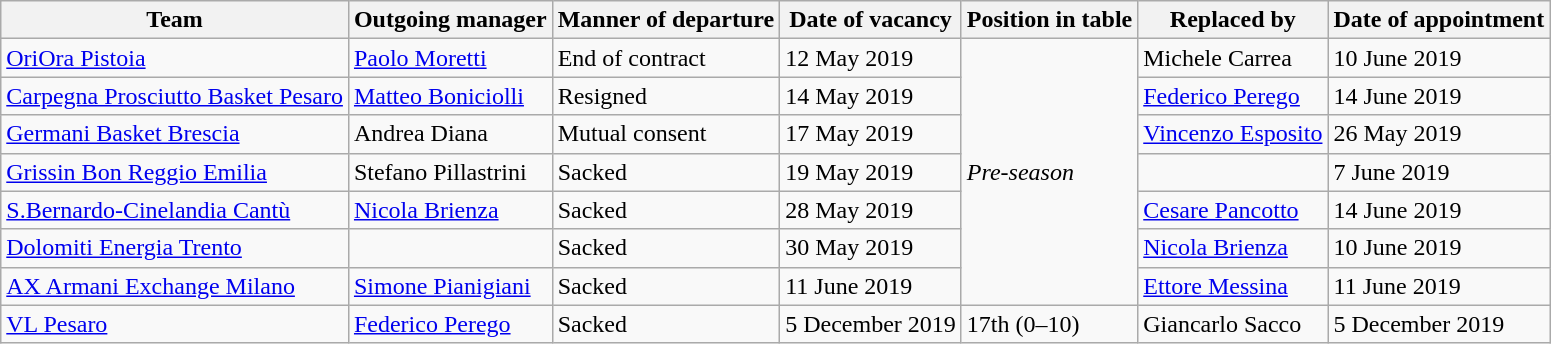<table class="wikitable sortable">
<tr>
<th>Team</th>
<th>Outgoing manager</th>
<th>Manner of departure</th>
<th>Date of vacancy</th>
<th>Position in table</th>
<th>Replaced by</th>
<th>Date of appointment</th>
</tr>
<tr>
<td><a href='#'>OriOra Pistoia</a></td>
<td> <a href='#'>Paolo Moretti</a></td>
<td>End of contract</td>
<td>12 May 2019</td>
<td rowspan="7"><em>Pre-season</em></td>
<td> Michele Carrea</td>
<td>10 June 2019</td>
</tr>
<tr>
<td><a href='#'>Carpegna Prosciutto Basket Pesaro</a></td>
<td> <a href='#'>Matteo Boniciolli</a></td>
<td>Resigned</td>
<td>14 May 2019</td>
<td> <a href='#'>Federico Perego</a></td>
<td>14 June 2019</td>
</tr>
<tr>
<td><a href='#'>Germani Basket Brescia</a></td>
<td> Andrea Diana</td>
<td>Mutual consent</td>
<td>17 May 2019</td>
<td> <a href='#'>Vincenzo Esposito</a></td>
<td>26 May 2019</td>
</tr>
<tr>
<td><a href='#'>Grissin Bon Reggio Emilia</a></td>
<td> Stefano Pillastrini</td>
<td>Sacked</td>
<td>19 May 2019</td>
<td></td>
<td>7 June 2019</td>
</tr>
<tr>
<td><a href='#'>S.Bernardo-Cinelandia Cantù</a></td>
<td> <a href='#'>Nicola Brienza</a></td>
<td>Sacked</td>
<td>28 May 2019</td>
<td> <a href='#'>Cesare Pancotto</a></td>
<td>14 June 2019</td>
</tr>
<tr>
<td><a href='#'>Dolomiti Energia Trento</a></td>
<td></td>
<td>Sacked</td>
<td>30 May 2019</td>
<td> <a href='#'>Nicola Brienza</a></td>
<td>10 June 2019</td>
</tr>
<tr>
<td><a href='#'>AX Armani Exchange Milano</a></td>
<td> <a href='#'>Simone Pianigiani</a></td>
<td>Sacked</td>
<td>11 June 2019</td>
<td> <a href='#'>Ettore Messina</a></td>
<td>11 June 2019</td>
</tr>
<tr>
<td><a href='#'>VL Pesaro</a></td>
<td> <a href='#'>Federico Perego</a></td>
<td>Sacked</td>
<td>5 December 2019</td>
<td>17th (0–10)</td>
<td> Giancarlo Sacco</td>
<td>5 December 2019</td>
</tr>
</table>
